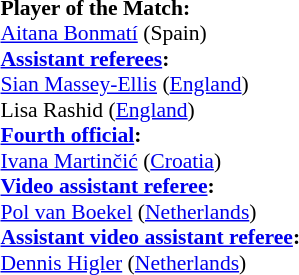<table style="width:100%; font-size:90%;">
<tr>
<td><br><strong>Player of the Match:</strong>
<br><a href='#'>Aitana Bonmatí</a> (Spain)<br><strong><a href='#'>Assistant referees</a>:</strong>
<br><a href='#'>Sian Massey-Ellis</a> (<a href='#'>England</a>)
<br>Lisa Rashid (<a href='#'>England</a>)
<br><strong><a href='#'>Fourth official</a>:</strong>
<br><a href='#'>Ivana Martinčić</a> (<a href='#'>Croatia</a>)
<br><strong><a href='#'>Video assistant referee</a>:</strong>
<br><a href='#'>Pol van Boekel</a> (<a href='#'>Netherlands</a>)
<br><strong><a href='#'>Assistant video assistant referee</a>:</strong>
<br><a href='#'>Dennis Higler</a> (<a href='#'>Netherlands</a>)</td>
</tr>
</table>
